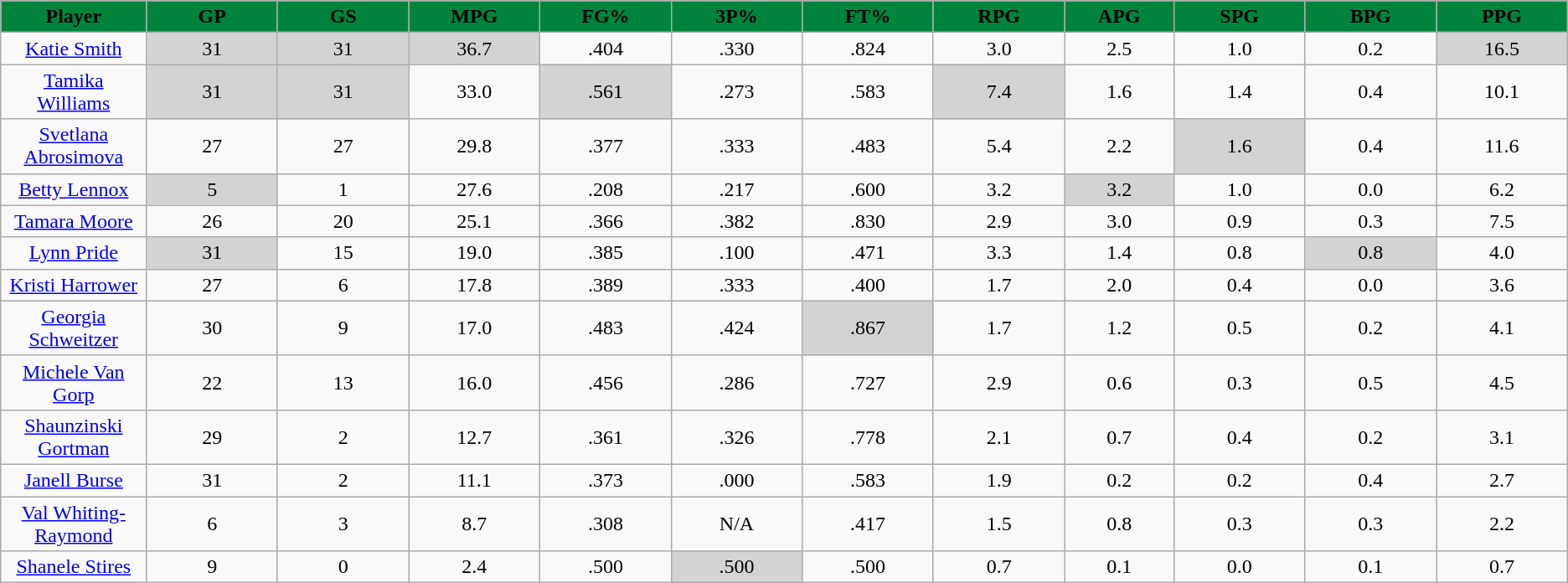<table class="wikitable sortable" style="text-align:center;">
<tr>
<th style="background: #00843D" width="6%"><span>Player</span></th>
<th style="background: #00843D" width="6%"><span>GP</span></th>
<th style="background: #00843D" width="6%"><span>GS</span></th>
<th style="background: #00843D" width="6%"><span>MPG</span></th>
<th style="background: #00843D" width="6%"><span>FG%</span></th>
<th style="background: #00843D" width="6%"><span>3P%</span></th>
<th style="background: #00843D" width="6%"><span>FT%</span></th>
<th style="background: #00843D" width="6%"><span>RPG</span></th>
<th style="background: #00843D" width="5%"><span>APG</span></th>
<th style="background: #00843D" width="6%"><span>SPG</span></th>
<th style="background: #00843D" width="6%"><span>BPG</span></th>
<th style="background: #00843D" width="6%"><span>PPG</span></th>
</tr>
<tr>
<td><a href='#'>Katie Smith</a></td>
<td style="background:#D3D3D3;">31</td>
<td style="background:#D3D3D3;">31</td>
<td style="background:#D3D3D3;">36.7</td>
<td>.404</td>
<td>.330</td>
<td>.824</td>
<td>3.0</td>
<td>2.5</td>
<td>1.0</td>
<td>0.2</td>
<td style="background:#D3D3D3;">16.5</td>
</tr>
<tr>
<td><a href='#'>Tamika Williams</a></td>
<td style="background:#D3D3D3;">31</td>
<td style="background:#D3D3D3;">31</td>
<td>33.0</td>
<td style="background:#D3D3D3;">.561</td>
<td>.273</td>
<td>.583</td>
<td style="background:#D3D3D3;">7.4</td>
<td>1.6</td>
<td>1.4</td>
<td>0.4</td>
<td>10.1</td>
</tr>
<tr>
<td><a href='#'>Svetlana Abrosimova</a></td>
<td>27</td>
<td>27</td>
<td>29.8</td>
<td>.377</td>
<td>.333</td>
<td>.483</td>
<td>5.4</td>
<td>2.2</td>
<td style="background:#D3D3D3;">1.6</td>
<td>0.4</td>
<td>11.6</td>
</tr>
<tr>
<td><a href='#'>Betty Lennox</a></td>
<td style="background:#D3D3D3;">5</td>
<td>1</td>
<td>27.6</td>
<td>.208</td>
<td>.217</td>
<td>.600</td>
<td>3.2</td>
<td style="background:#D3D3D3;">3.2</td>
<td>1.0</td>
<td>0.0</td>
<td>6.2</td>
</tr>
<tr>
<td><a href='#'>Tamara Moore</a></td>
<td>26</td>
<td>20</td>
<td>25.1</td>
<td>.366</td>
<td>.382</td>
<td>.830</td>
<td>2.9</td>
<td>3.0</td>
<td>0.9</td>
<td>0.3</td>
<td>7.5</td>
</tr>
<tr>
<td><a href='#'>Lynn Pride</a></td>
<td style="background:#D3D3D3;">31</td>
<td>15</td>
<td>19.0</td>
<td>.385</td>
<td>.100</td>
<td>.471</td>
<td>3.3</td>
<td>1.4</td>
<td>0.8</td>
<td style="background:#D3D3D3;">0.8</td>
<td>4.0</td>
</tr>
<tr>
<td><a href='#'>Kristi Harrower</a></td>
<td>27</td>
<td>6</td>
<td>17.8</td>
<td>.389</td>
<td>.333</td>
<td>.400</td>
<td>1.7</td>
<td>2.0</td>
<td>0.4</td>
<td>0.0</td>
<td>3.6</td>
</tr>
<tr>
<td><a href='#'>Georgia Schweitzer</a></td>
<td>30</td>
<td>9</td>
<td>17.0</td>
<td>.483</td>
<td>.424</td>
<td style="background:#D3D3D3;">.867</td>
<td>1.7</td>
<td>1.2</td>
<td>0.5</td>
<td>0.2</td>
<td>4.1</td>
</tr>
<tr>
<td><a href='#'>Michele Van Gorp</a></td>
<td>22</td>
<td>13</td>
<td>16.0</td>
<td>.456</td>
<td>.286</td>
<td>.727</td>
<td>2.9</td>
<td>0.6</td>
<td>0.3</td>
<td>0.5</td>
<td>4.5</td>
</tr>
<tr>
<td><a href='#'>Shaunzinski Gortman</a></td>
<td>29</td>
<td>2</td>
<td>12.7</td>
<td>.361</td>
<td>.326</td>
<td>.778</td>
<td>2.1</td>
<td>0.7</td>
<td>0.4</td>
<td>0.2</td>
<td>3.1</td>
</tr>
<tr>
<td><a href='#'>Janell Burse</a></td>
<td>31</td>
<td>2</td>
<td>11.1</td>
<td>.373</td>
<td>.000</td>
<td>.583</td>
<td>1.9</td>
<td>0.2</td>
<td>0.2</td>
<td>0.4</td>
<td>2.7</td>
</tr>
<tr>
<td><a href='#'>Val Whiting-Raymond</a></td>
<td>6</td>
<td>3</td>
<td>8.7</td>
<td>.308</td>
<td>N/A</td>
<td>.417</td>
<td>1.5</td>
<td>0.8</td>
<td>0.3</td>
<td>0.3</td>
<td>2.2</td>
</tr>
<tr>
<td><a href='#'>Shanele Stires</a></td>
<td>9</td>
<td>0</td>
<td>2.4</td>
<td>.500</td>
<td style="background:#D3D3D3;">.500</td>
<td>.500</td>
<td>0.7</td>
<td>0.1</td>
<td>0.0</td>
<td>0.1</td>
<td>0.7</td>
</tr>
</table>
